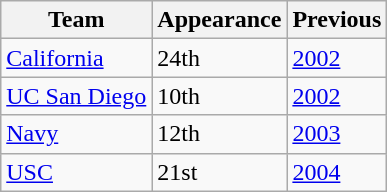<table class="wikitable sortable">
<tr>
<th>Team</th>
<th>Appearance</th>
<th>Previous</th>
</tr>
<tr>
<td><a href='#'>California</a></td>
<td>24th</td>
<td><a href='#'>2002</a></td>
</tr>
<tr>
<td><a href='#'>UC San Diego</a></td>
<td>10th</td>
<td><a href='#'>2002</a></td>
</tr>
<tr>
<td><a href='#'>Navy</a></td>
<td>12th</td>
<td><a href='#'>2003</a></td>
</tr>
<tr>
<td><a href='#'>USC</a></td>
<td>21st</td>
<td><a href='#'>2004</a></td>
</tr>
</table>
